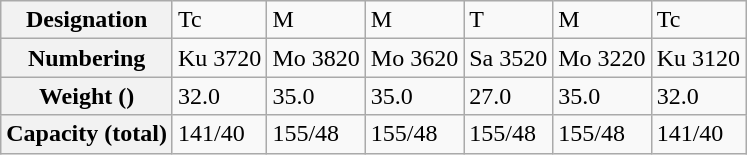<table class="wikitable">
<tr>
<th>Designation</th>
<td>Tc</td>
<td>M</td>
<td>M</td>
<td>T</td>
<td>M</td>
<td>Tc</td>
</tr>
<tr>
<th>Numbering</th>
<td>Ku 3720</td>
<td>Mo 3820</td>
<td>Mo 3620</td>
<td>Sa 3520</td>
<td>Mo 3220</td>
<td>Ku 3120</td>
</tr>
<tr>
<th>Weight ()</th>
<td>32.0</td>
<td>35.0</td>
<td>35.0</td>
<td>27.0</td>
<td>35.0</td>
<td>32.0</td>
</tr>
<tr>
<th>Capacity (total)</th>
<td>141/40</td>
<td>155/48</td>
<td>155/48</td>
<td>155/48</td>
<td>155/48</td>
<td>141/40</td>
</tr>
</table>
